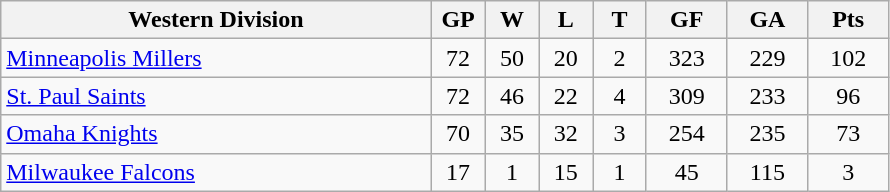<table class="wikitable">
<tr>
<th width="40%">Western Division</th>
<th width="5%">GP</th>
<th width="5%">W</th>
<th width="5%">L</th>
<th width="5%">T</th>
<th width="7.5%">GF</th>
<th width="7.5%">GA</th>
<th width="7.5%">Pts</th>
</tr>
<tr align="center">
<td align="left"><a href='#'>Minneapolis Millers</a></td>
<td>72</td>
<td>50</td>
<td>20</td>
<td>2</td>
<td>323</td>
<td>229</td>
<td>102</td>
</tr>
<tr align="center">
<td align="left"><a href='#'>St. Paul Saints</a></td>
<td>72</td>
<td>46</td>
<td>22</td>
<td>4</td>
<td>309</td>
<td>233</td>
<td>96</td>
</tr>
<tr align="center">
<td align="left"><a href='#'>Omaha Knights</a></td>
<td>70</td>
<td>35</td>
<td>32</td>
<td>3</td>
<td>254</td>
<td>235</td>
<td>73</td>
</tr>
<tr align="center">
<td align="left"><a href='#'>Milwaukee Falcons</a></td>
<td>17</td>
<td>1</td>
<td>15</td>
<td>1</td>
<td>45</td>
<td>115</td>
<td>3</td>
</tr>
</table>
